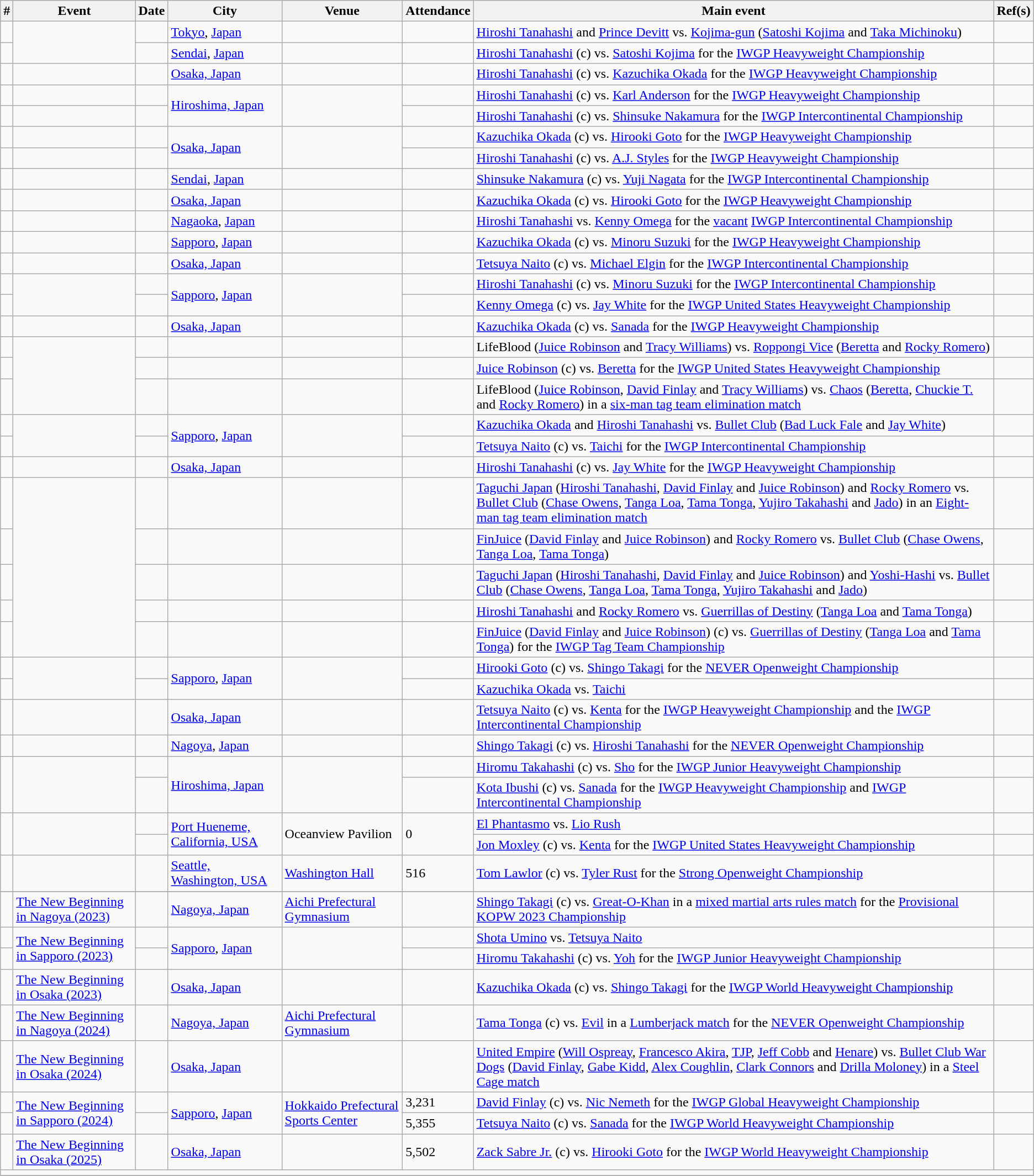<table class="wikitable sortable" align="center">
<tr>
<th>#</th>
<th>Event</th>
<th>Date</th>
<th>City</th>
<th>Venue</th>
<th>Attendance</th>
<th>Main event</th>
<th>Ref(s)</th>
</tr>
<tr>
<td></td>
<td rowspan="2"></td>
<td></td>
<td><a href='#'>Tokyo</a>, <a href='#'>Japan</a></td>
<td></td>
<td></td>
<td align="left"><a href='#'>Hiroshi Tanahashi</a> and <a href='#'>Prince Devitt</a> vs. <a href='#'>Kojima-gun</a> (<a href='#'>Satoshi Kojima</a> and <a href='#'>Taka Michinoku</a>)</td>
<td></td>
</tr>
<tr>
<td></td>
<td></td>
<td><a href='#'>Sendai</a>, <a href='#'>Japan</a></td>
<td></td>
<td></td>
<td align="left"><a href='#'>Hiroshi Tanahashi</a> (c) vs. <a href='#'>Satoshi Kojima</a> for the <a href='#'>IWGP Heavyweight Championship</a></td>
<td></td>
</tr>
<tr>
<td></td>
<td></td>
<td></td>
<td><a href='#'>Osaka, Japan</a></td>
<td></td>
<td></td>
<td align="left"><a href='#'>Hiroshi Tanahashi</a> (c) vs. <a href='#'>Kazuchika Okada</a> for the <a href='#'>IWGP Heavyweight Championship</a></td>
<td></td>
</tr>
<tr>
<td></td>
<td></td>
<td></td>
<td rowspan="2"><a href='#'>Hiroshima, Japan</a></td>
<td rowspan="2"></td>
<td></td>
<td align="left"><a href='#'>Hiroshi Tanahashi</a> (c) vs. <a href='#'>Karl Anderson</a> for the <a href='#'>IWGP Heavyweight Championship</a></td>
<td></td>
</tr>
<tr>
<td></td>
<td></td>
<td></td>
<td></td>
<td align="left"><a href='#'>Hiroshi Tanahashi</a> (c) vs. <a href='#'>Shinsuke Nakamura</a> for the <a href='#'>IWGP Intercontinental Championship</a></td>
<td></td>
</tr>
<tr>
<td></td>
<td></td>
<td></td>
<td rowspan="2"><a href='#'>Osaka, Japan</a></td>
<td rowspan="2"></td>
<td></td>
<td align="left"><a href='#'>Kazuchika Okada</a> (c) vs. <a href='#'>Hirooki Goto</a> for the <a href='#'>IWGP Heavyweight Championship</a></td>
<td></td>
</tr>
<tr>
<td></td>
<td></td>
<td></td>
<td></td>
<td align="left"><a href='#'>Hiroshi Tanahashi</a> (c) vs. <a href='#'>A.J. Styles</a> for the <a href='#'>IWGP Heavyweight Championship</a></td>
<td></td>
</tr>
<tr>
<td></td>
<td></td>
<td></td>
<td><a href='#'>Sendai</a>, <a href='#'>Japan</a></td>
<td></td>
<td></td>
<td align="left"><a href='#'>Shinsuke Nakamura</a> (c) vs. <a href='#'>Yuji Nagata</a> for the <a href='#'>IWGP Intercontinental Championship</a></td>
<td></td>
</tr>
<tr>
<td></td>
<td></td>
<td></td>
<td><a href='#'>Osaka, Japan</a></td>
<td></td>
<td></td>
<td align="left"><a href='#'>Kazuchika Okada</a> (c) vs. <a href='#'>Hirooki Goto</a> for the <a href='#'>IWGP Heavyweight Championship</a></td>
<td></td>
</tr>
<tr>
<td></td>
<td></td>
<td></td>
<td><a href='#'>Nagaoka</a>, <a href='#'>Japan</a></td>
<td></td>
<td></td>
<td align="left"><a href='#'>Hiroshi Tanahashi</a> vs. <a href='#'>Kenny Omega</a> for the <a href='#'>vacant</a> <a href='#'>IWGP Intercontinental Championship</a></td>
<td></td>
</tr>
<tr>
<td></td>
<td></td>
<td></td>
<td><a href='#'>Sapporo</a>, <a href='#'>Japan</a></td>
<td></td>
<td></td>
<td align="left"><a href='#'>Kazuchika Okada</a> (c) vs. <a href='#'>Minoru Suzuki</a> for the <a href='#'>IWGP Heavyweight Championship</a></td>
<td></td>
</tr>
<tr>
<td></td>
<td></td>
<td></td>
<td><a href='#'>Osaka, Japan</a></td>
<td></td>
<td></td>
<td align="left"><a href='#'>Tetsuya Naito</a> (c) vs. <a href='#'>Michael Elgin</a> for the <a href='#'>IWGP Intercontinental Championship</a></td>
<td></td>
</tr>
<tr>
<td></td>
<td rowspan="2"></td>
<td></td>
<td rowspan="2"><a href='#'>Sapporo</a>, <a href='#'>Japan</a></td>
<td rowspan="2"></td>
<td></td>
<td align="left"><a href='#'>Hiroshi Tanahashi</a> (c) vs. <a href='#'>Minoru Suzuki</a> for the <a href='#'>IWGP Intercontinental Championship</a></td>
<td></td>
</tr>
<tr>
<td></td>
<td></td>
<td></td>
<td align="left"><a href='#'>Kenny Omega</a> (c) vs. <a href='#'>Jay White</a> for the <a href='#'>IWGP United States Heavyweight Championship</a></td>
<td></td>
</tr>
<tr>
<td></td>
<td></td>
<td></td>
<td><a href='#'>Osaka, Japan</a></td>
<td></td>
<td></td>
<td align="left"><a href='#'>Kazuchika Okada</a> (c) vs. <a href='#'>Sanada</a> for the <a href='#'>IWGP Heavyweight Championship</a></td>
<td></td>
</tr>
<tr>
<td></td>
<td rowspan="3"></td>
<td></td>
<td></td>
<td></td>
<td></td>
<td align="left">LifeBlood (<a href='#'>Juice Robinson</a> and <a href='#'>Tracy Williams</a>) vs. <a href='#'>Roppongi Vice</a> (<a href='#'>Beretta</a> and <a href='#'>Rocky Romero</a>)</td>
<td></td>
</tr>
<tr>
<td></td>
<td></td>
<td></td>
<td></td>
<td></td>
<td align="left"><a href='#'>Juice Robinson</a> (c) vs. <a href='#'>Beretta</a> for the <a href='#'>IWGP United States Heavyweight Championship</a></td>
<td></td>
</tr>
<tr>
<td></td>
<td></td>
<td></td>
<td></td>
<td></td>
<td align="left">LifeBlood (<a href='#'>Juice Robinson</a>, <a href='#'>David Finlay</a> and <a href='#'>Tracy Williams</a>) vs. <a href='#'>Chaos</a> (<a href='#'>Beretta</a>, <a href='#'>Chuckie T.</a> and <a href='#'>Rocky Romero</a>) in a <a href='#'>six-man tag team elimination match</a></td>
<td></td>
</tr>
<tr>
<td></td>
<td rowspan="2"></td>
<td></td>
<td rowspan="2"><a href='#'>Sapporo</a>, <a href='#'>Japan</a></td>
<td rowspan="2"></td>
<td></td>
<td><a href='#'>Kazuchika Okada</a> and <a href='#'>Hiroshi Tanahashi</a> vs. <a href='#'>Bullet Club</a> (<a href='#'>Bad Luck Fale</a> and <a href='#'>Jay White</a>)</td>
<td></td>
</tr>
<tr>
<td></td>
<td></td>
<td></td>
<td><a href='#'>Tetsuya Naito</a> (c) vs. <a href='#'>Taichi</a> for the <a href='#'>IWGP Intercontinental Championship</a></td>
<td></td>
</tr>
<tr>
<td></td>
<td></td>
<td></td>
<td><a href='#'>Osaka, Japan</a></td>
<td></td>
<td></td>
<td><a href='#'>Hiroshi Tanahashi</a> (c) vs. <a href='#'>Jay White</a> for the <a href='#'>IWGP Heavyweight Championship</a></td>
<td></td>
</tr>
<tr>
<td></td>
<td rowspan="5"></td>
<td></td>
<td></td>
<td></td>
<td></td>
<td><a href='#'>Taguchi Japan</a> (<a href='#'>Hiroshi Tanahashi</a>, <a href='#'>David Finlay</a> and <a href='#'>Juice Robinson</a>) and <a href='#'>Rocky Romero</a> vs. <a href='#'>Bullet Club</a> (<a href='#'>Chase Owens</a>, <a href='#'>Tanga Loa</a>, <a href='#'>Tama Tonga</a>, <a href='#'>Yujiro Takahashi</a> and <a href='#'>Jado</a>) in an <a href='#'>Eight-man tag team elimination match</a></td>
<td></td>
</tr>
<tr>
<td></td>
<td></td>
<td></td>
<td></td>
<td></td>
<td><a href='#'>FinJuice</a> (<a href='#'>David Finlay</a> and <a href='#'>Juice Robinson</a>) and <a href='#'>Rocky Romero</a> vs. <a href='#'>Bullet Club</a> (<a href='#'>Chase Owens</a>, <a href='#'>Tanga Loa</a>, <a href='#'>Tama Tonga</a>)</td>
<td></td>
</tr>
<tr>
<td></td>
<td></td>
<td></td>
<td></td>
<td></td>
<td><a href='#'>Taguchi Japan</a> (<a href='#'>Hiroshi Tanahashi</a>, <a href='#'>David Finlay</a> and <a href='#'>Juice Robinson</a>) and <a href='#'>Yoshi-Hashi</a> vs. <a href='#'>Bullet Club</a> (<a href='#'>Chase Owens</a>, <a href='#'>Tanga Loa</a>, <a href='#'>Tama Tonga</a>, <a href='#'>Yujiro Takahashi</a> and <a href='#'>Jado</a>)</td>
<td></td>
</tr>
<tr>
<td></td>
<td></td>
<td></td>
<td></td>
<td></td>
<td><a href='#'>Hiroshi Tanahashi</a> and <a href='#'>Rocky Romero</a> vs. <a href='#'>Guerrillas of Destiny</a> (<a href='#'>Tanga Loa</a> and <a href='#'>Tama Tonga</a>)</td>
<td></td>
</tr>
<tr>
<td></td>
<td></td>
<td></td>
<td></td>
<td></td>
<td><a href='#'>FinJuice</a> (<a href='#'>David Finlay</a> and <a href='#'>Juice Robinson</a>) (c) vs. <a href='#'>Guerrillas of Destiny</a> (<a href='#'>Tanga Loa</a> and <a href='#'>Tama Tonga</a>) for the <a href='#'>IWGP Tag Team Championship</a></td>
<td></td>
</tr>
<tr>
<td></td>
<td rowspan="2"></td>
<td></td>
<td rowspan="2"><a href='#'>Sapporo</a>, <a href='#'>Japan</a></td>
<td rowspan="2"></td>
<td></td>
<td><a href='#'>Hirooki Goto</a> (c) vs. <a href='#'>Shingo Takagi</a> for the <a href='#'>NEVER Openweight Championship</a></td>
<td></td>
</tr>
<tr>
<td></td>
<td></td>
<td></td>
<td><a href='#'>Kazuchika Okada</a> vs. <a href='#'>Taichi</a></td>
<td></td>
</tr>
<tr>
<td></td>
<td></td>
<td></td>
<td><a href='#'>Osaka, Japan</a></td>
<td></td>
<td></td>
<td><a href='#'>Tetsuya Naito</a> (c) vs. <a href='#'>Kenta</a> for the <a href='#'>IWGP Heavyweight Championship</a> and the <a href='#'>IWGP Intercontinental Championship</a></td>
<td></td>
</tr>
<tr>
<td></td>
<td></td>
<td></td>
<td><a href='#'>Nagoya</a>, <a href='#'>Japan</a></td>
<td></td>
<td></td>
<td><a href='#'>Shingo Takagi</a> (c) vs. <a href='#'>Hiroshi Tanahashi</a> for the <a href='#'>NEVER Openweight Championship</a></td>
<td></td>
</tr>
<tr>
<td rowspan="2"></td>
<td rowspan="2"></td>
<td></td>
<td rowspan="2"><a href='#'>Hiroshima, Japan</a></td>
<td rowspan="2"></td>
<td></td>
<td><a href='#'>Hiromu Takahashi</a> (c) vs. <a href='#'>Sho</a> for the <a href='#'>IWGP Junior Heavyweight Championship</a></td>
<td></td>
</tr>
<tr>
<td></td>
<td></td>
<td><a href='#'>Kota Ibushi</a> (c) vs. <a href='#'>Sanada</a> for the <a href='#'>IWGP Heavyweight Championship</a> and <a href='#'>IWGP Intercontinental Championship</a></td>
<td></td>
</tr>
<tr>
<td rowspan="2"></td>
<td rowspan="2"></td>
<td></td>
<td rowspan="2"><a href='#'>Port Hueneme, California, USA</a></td>
<td rowspan="2">Oceanview Pavilion</td>
<td rowspan="2">0</td>
<td><a href='#'>El Phantasmo</a> vs. <a href='#'>Lio Rush</a></td>
<td></td>
</tr>
<tr>
<td></td>
<td><a href='#'>Jon Moxley</a> (c) vs. <a href='#'>Kenta</a> for the <a href='#'>IWGP United States Heavyweight Championship</a></td>
<td></td>
</tr>
<tr>
<td></td>
<td></td>
<td></td>
<td><a href='#'>Seattle, Washington, USA</a></td>
<td><a href='#'>Washington Hall</a></td>
<td>516</td>
<td><a href='#'>Tom Lawlor</a> (c) vs. <a href='#'>Tyler Rust</a> for the <a href='#'>Strong Openweight Championship</a></td>
<td></td>
</tr>
<tr style="background: #D3D3D3">
</tr>
<tr>
<td></td>
<td><a href='#'>The New Beginning in Nagoya (2023)</a></td>
<td></td>
<td><a href='#'>Nagoya, Japan</a></td>
<td><a href='#'>Aichi Prefectural Gymnasium</a></td>
<td></td>
<td><a href='#'>Shingo Takagi</a> (c) vs. <a href='#'>Great-O-Khan</a> in a <a href='#'>mixed martial arts rules match</a> for the <a href='#'>Provisional KOPW 2023 Championship</a></td>
<td></td>
</tr>
<tr>
<td></td>
<td rowspan="2"><a href='#'>The New Beginning in Sapporo (2023)</a></td>
<td></td>
<td rowspan="2"><a href='#'>Sapporo</a>, <a href='#'>Japan</a></td>
<td rowspan="2"></td>
<td></td>
<td><a href='#'>Shota Umino</a> vs. <a href='#'>Tetsuya Naito</a></td>
<td></td>
</tr>
<tr>
<td></td>
<td></td>
<td></td>
<td><a href='#'>Hiromu Takahashi</a> (c) vs. <a href='#'>Yoh</a> for the <a href='#'>IWGP Junior Heavyweight Championship</a></td>
<td></td>
</tr>
<tr>
<td></td>
<td><a href='#'>The New Beginning in Osaka (2023)</a></td>
<td></td>
<td><a href='#'>Osaka, Japan</a></td>
<td></td>
<td></td>
<td><a href='#'>Kazuchika Okada</a> (c) vs. <a href='#'>Shingo Takagi</a> for the <a href='#'>IWGP World Heavyweight Championship</a></td>
<td></td>
</tr>
<tr>
<td></td>
<td><a href='#'>The New Beginning in Nagoya (2024)</a></td>
<td></td>
<td><a href='#'>Nagoya, Japan</a></td>
<td><a href='#'>Aichi Prefectural Gymnasium</a></td>
<td></td>
<td><a href='#'>Tama Tonga</a> (c) vs. <a href='#'>Evil</a> in a <a href='#'>Lumberjack match</a> for the <a href='#'>NEVER Openweight Championship</a></td>
<td></td>
</tr>
<tr>
<td></td>
<td><a href='#'>The New Beginning in Osaka (2024)</a></td>
<td></td>
<td><a href='#'>Osaka, Japan</a></td>
<td></td>
<td></td>
<td><a href='#'>United Empire</a> (<a href='#'>Will Ospreay</a>, <a href='#'>Francesco Akira</a>, <a href='#'>TJP</a>, <a href='#'>Jeff Cobb</a> and <a href='#'>Henare</a>) vs. <a href='#'>Bullet Club War Dogs</a> (<a href='#'>David Finlay</a>, <a href='#'>Gabe Kidd</a>, <a href='#'>Alex Coughlin</a>, <a href='#'>Clark Connors</a> and <a href='#'>Drilla Moloney</a>) in a <a href='#'>Steel Cage match</a></td>
<td></td>
</tr>
<tr>
<td></td>
<td rowspan="2"><a href='#'>The New Beginning in Sapporo (2024)</a></td>
<td></td>
<td rowspan="2"><a href='#'>Sapporo</a>, <a href='#'>Japan</a></td>
<td rowspan="2"><a href='#'>Hokkaido Prefectural Sports Center</a></td>
<td>3,231</td>
<td><a href='#'>David Finlay</a> (c) vs. <a href='#'>Nic Nemeth</a> for the <a href='#'>IWGP Global Heavyweight Championship</a></td>
<td></td>
</tr>
<tr>
<td></td>
<td></td>
<td>5,355</td>
<td><a href='#'>Tetsuya Naito</a> (c) vs. <a href='#'>Sanada</a> for the <a href='#'>IWGP World Heavyweight Championship</a></td>
<td></td>
</tr>
<tr>
<td></td>
<td><a href='#'>The New Beginning in Osaka (2025)</a></td>
<td></td>
<td><a href='#'>Osaka, Japan</a></td>
<td></td>
<td>5,502</td>
<td><a href='#'>Zack Sabre Jr.</a> (c) vs. <a href='#'>Hirooki Goto</a> for the <a href='#'>IWGP World Heavyweight Championship</a></td>
<td></td>
</tr>
<tr>
<td colspan="8"></td>
</tr>
<tr>
</tr>
</table>
